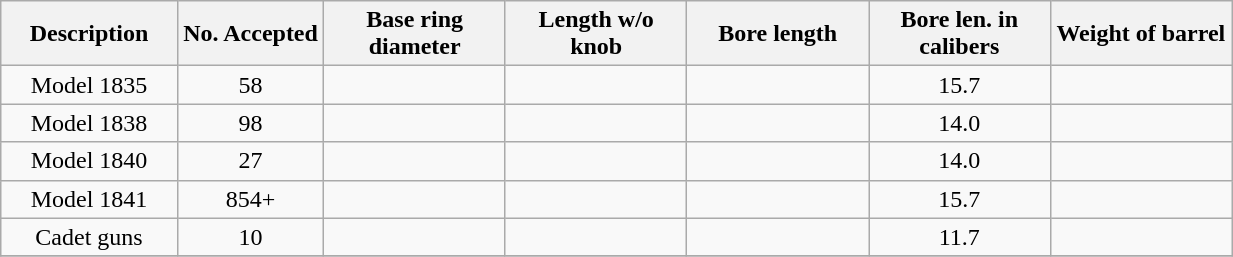<table class="wikitable" style="text-align:center; width:65%;">
<tr>
<th width=8%>Description</th>
<th width=7%>No. Accepted</th>
<th width=10%>Base ring diameter</th>
<th width=10%>Length w/o knob</th>
<th width=10%>Bore length</th>
<th width=10%>Bore len. in calibers</th>
<th width=10%>Weight of barrel</th>
</tr>
<tr>
<td rowspan=1>Model 1835</td>
<td>58</td>
<td></td>
<td></td>
<td></td>
<td>15.7</td>
<td></td>
</tr>
<tr>
<td rowspan=1>Model 1838</td>
<td>98</td>
<td></td>
<td></td>
<td></td>
<td>14.0</td>
<td></td>
</tr>
<tr>
<td rowspan=1>Model 1840</td>
<td>27</td>
<td></td>
<td></td>
<td></td>
<td>14.0</td>
<td></td>
</tr>
<tr>
<td rowspan=1>Model 1841</td>
<td>854+</td>
<td></td>
<td></td>
<td></td>
<td>15.7</td>
<td></td>
</tr>
<tr>
<td rowspan=1>Cadet guns</td>
<td>10</td>
<td></td>
<td></td>
<td></td>
<td>11.7</td>
<td></td>
</tr>
<tr>
</tr>
</table>
